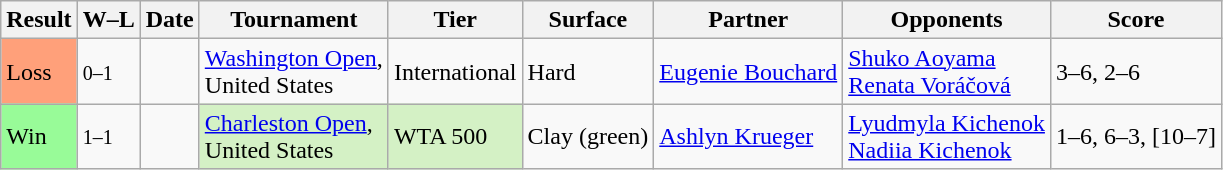<table class="sortable wikitable">
<tr>
<th>Result</th>
<th class=unsortable>W–L</th>
<th>Date</th>
<th>Tournament</th>
<th>Tier</th>
<th>Surface</th>
<th>Partner</th>
<th>Opponents</th>
<th class=unsortable>Score</th>
</tr>
<tr>
<td bgcolor=FFA07A>Loss</td>
<td><small>0–1</small></td>
<td><a href='#'></a></td>
<td><a href='#'>Washington Open</a>, <br>United States</td>
<td>International</td>
<td>Hard</td>
<td> <a href='#'>Eugenie Bouchard</a></td>
<td> <a href='#'>Shuko Aoyama</a> <br>  <a href='#'>Renata Voráčová</a></td>
<td>3–6, 2–6</td>
</tr>
<tr>
<td style=background:#98fb98;>Win</td>
<td><small>1–1</small></td>
<td><a href='#'></a></td>
<td bgcolor=#d4f1c5><a href='#'>Charleston Open</a>, <br>United States</td>
<td bgcolor=#d4f1c5>WTA 500</td>
<td>Clay (green)</td>
<td> <a href='#'>Ashlyn Krueger</a></td>
<td> <a href='#'>Lyudmyla Kichenok</a> <br>  <a href='#'>Nadiia Kichenok</a></td>
<td>1–6, 6–3, [10–7]</td>
</tr>
</table>
